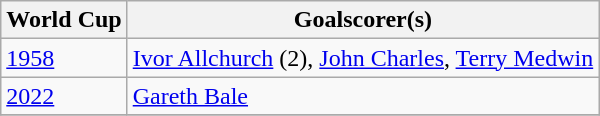<table class="wikitable">
<tr>
<th>World Cup</th>
<th>Goalscorer(s)</th>
</tr>
<tr>
<td><a href='#'>1958</a></td>
<td><a href='#'>Ivor Allchurch</a> (2),  <a href='#'>John Charles</a>, <a href='#'>Terry Medwin</a></td>
</tr>
<tr>
<td><a href='#'>2022</a></td>
<td><a href='#'>Gareth Bale</a></td>
</tr>
<tr>
</tr>
</table>
